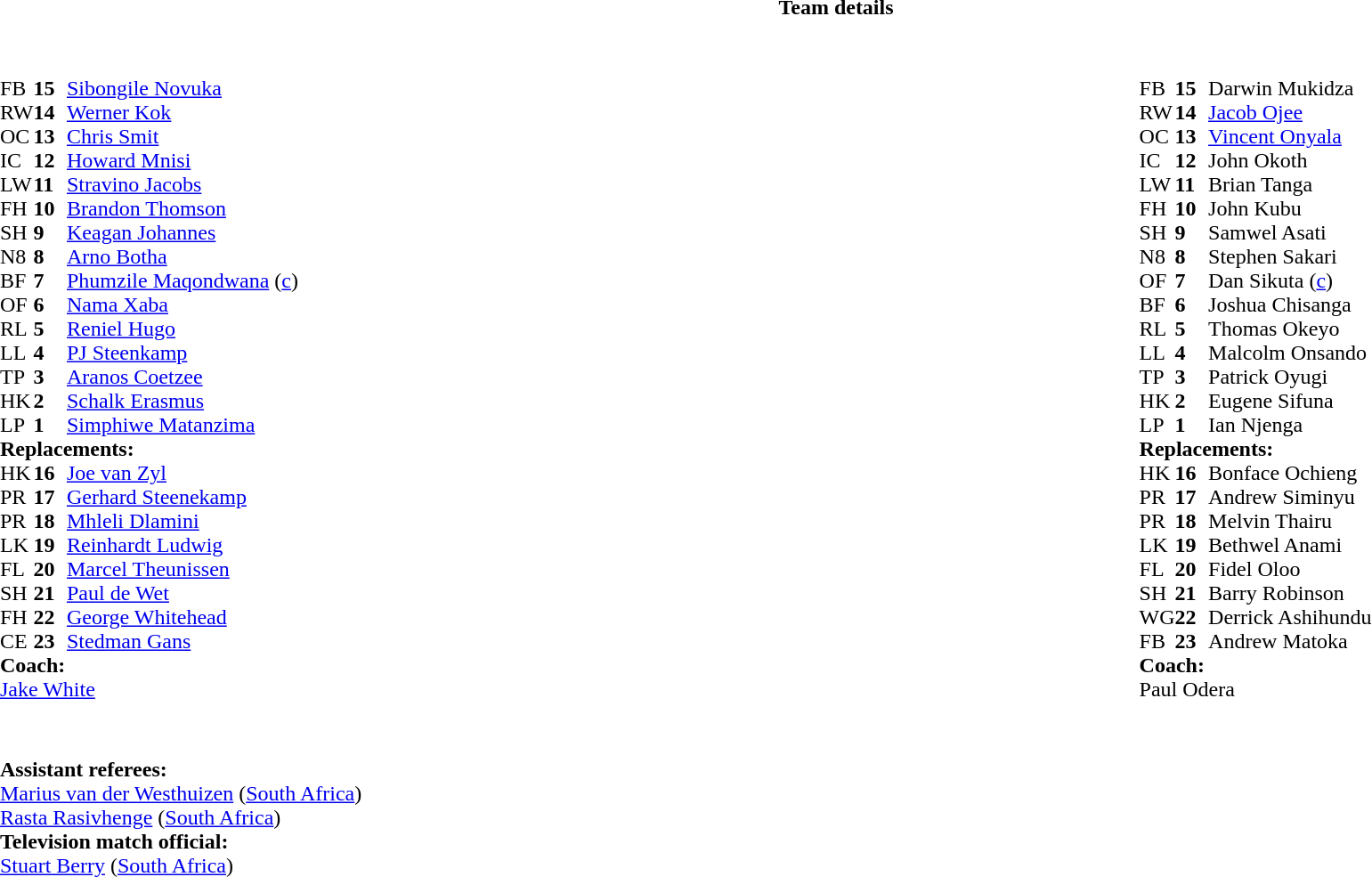<table border="0" style="width:100%;" class="collapsible collapsed">
<tr>
<th>Team details</th>
</tr>
<tr>
<td><br><table style="width:100%">
<tr>
<td style="vertical-align:top;width:50%"><br><table cellspacing="0" cellpadding="0">
<tr>
<th width="25"></th>
<th width="25"></th>
</tr>
<tr>
<td>FB</td>
<td><strong>15</strong></td>
<td> <a href='#'>Sibongile Novuka</a></td>
</tr>
<tr>
<td>RW</td>
<td><strong>14</strong></td>
<td> <a href='#'>Werner Kok</a></td>
</tr>
<tr>
<td>OC</td>
<td><strong>13</strong></td>
<td> <a href='#'>Chris Smit</a></td>
</tr>
<tr>
<td>IC</td>
<td><strong>12</strong></td>
<td> <a href='#'>Howard Mnisi</a></td>
</tr>
<tr>
<td>LW</td>
<td><strong>11</strong></td>
<td> <a href='#'>Stravino Jacobs</a></td>
</tr>
<tr>
<td>FH</td>
<td><strong>10</strong></td>
<td> <a href='#'>Brandon Thomson</a></td>
</tr>
<tr>
<td>SH</td>
<td><strong>9</strong></td>
<td> <a href='#'>Keagan Johannes</a></td>
</tr>
<tr>
<td>N8</td>
<td><strong>8</strong></td>
<td> <a href='#'>Arno Botha</a></td>
</tr>
<tr>
<td>BF</td>
<td><strong>7</strong></td>
<td> <a href='#'>Phumzile Maqondwana</a> (<a href='#'>c</a>)</td>
</tr>
<tr>
<td>OF</td>
<td><strong>6</strong></td>
<td> <a href='#'>Nama Xaba</a></td>
</tr>
<tr>
<td>RL</td>
<td><strong>5</strong></td>
<td> <a href='#'>Reniel Hugo</a></td>
</tr>
<tr>
<td>LL</td>
<td><strong>4</strong></td>
<td> <a href='#'>PJ Steenkamp</a></td>
</tr>
<tr>
<td>TP</td>
<td><strong>3</strong></td>
<td> <a href='#'>Aranos Coetzee</a></td>
</tr>
<tr>
<td>HK</td>
<td><strong>2</strong></td>
<td> <a href='#'>Schalk Erasmus</a></td>
</tr>
<tr>
<td>LP</td>
<td><strong>1</strong></td>
<td> <a href='#'>Simphiwe Matanzima</a></td>
</tr>
<tr>
<td colspan="3"><strong>Replacements:</strong></td>
</tr>
<tr>
<td>HK</td>
<td><strong>16</strong></td>
<td> <a href='#'>Joe van Zyl</a></td>
</tr>
<tr>
<td>PR</td>
<td><strong>17</strong></td>
<td> <a href='#'>Gerhard Steenekamp</a></td>
</tr>
<tr>
<td>PR</td>
<td><strong>18</strong></td>
<td> <a href='#'>Mhleli Dlamini</a></td>
</tr>
<tr>
<td>LK</td>
<td><strong>19</strong></td>
<td> <a href='#'>Reinhardt Ludwig</a></td>
</tr>
<tr>
<td>FL</td>
<td><strong>20</strong></td>
<td> <a href='#'>Marcel Theunissen</a></td>
</tr>
<tr>
<td>SH</td>
<td><strong>21</strong></td>
<td> <a href='#'>Paul de Wet</a></td>
</tr>
<tr>
<td>FH</td>
<td><strong>22</strong></td>
<td> <a href='#'>George Whitehead</a></td>
</tr>
<tr>
<td>CE</td>
<td><strong>23</strong></td>
<td> <a href='#'>Stedman Gans</a></td>
</tr>
<tr>
<td colspan="3"><strong>Coach:</strong></td>
</tr>
<tr>
<td colspan="4"> <a href='#'>Jake White</a></td>
</tr>
</table>
</td>
<td style="vertical-align:top;width:50%"><br><table cellspacing="0" cellpadding="0" style="margin:auto">
<tr>
<th width="25"></th>
<th width="25"></th>
</tr>
<tr>
<td>FB</td>
<td><strong>15</strong></td>
<td>Darwin Mukidza</td>
</tr>
<tr>
<td>RW</td>
<td><strong>14</strong></td>
<td><a href='#'>Jacob Ojee</a></td>
</tr>
<tr>
<td>OC</td>
<td><strong>13</strong></td>
<td><a href='#'>Vincent Onyala</a></td>
</tr>
<tr>
<td>IC</td>
<td><strong>12</strong></td>
<td>John Okoth</td>
</tr>
<tr>
<td>LW</td>
<td><strong>11</strong></td>
<td>Brian Tanga</td>
</tr>
<tr>
<td>FH</td>
<td><strong>10</strong></td>
<td>John Kubu</td>
</tr>
<tr>
<td>SH</td>
<td><strong>9</strong></td>
<td>Samwel Asati</td>
</tr>
<tr>
<td>N8</td>
<td><strong>8</strong></td>
<td>Stephen Sakari</td>
</tr>
<tr>
<td>OF</td>
<td><strong>7</strong></td>
<td>Dan Sikuta (<a href='#'>c</a>)</td>
</tr>
<tr>
<td>BF</td>
<td><strong>6</strong></td>
<td>Joshua Chisanga</td>
</tr>
<tr>
<td>RL</td>
<td><strong>5</strong></td>
<td>Thomas Okeyo</td>
</tr>
<tr>
<td>LL</td>
<td><strong>4</strong></td>
<td>Malcolm Onsando</td>
</tr>
<tr>
<td>TP</td>
<td><strong>3</strong></td>
<td>Patrick Oyugi</td>
</tr>
<tr>
<td>HK</td>
<td><strong>2</strong></td>
<td>Eugene Sifuna</td>
</tr>
<tr>
<td>LP</td>
<td><strong>1</strong></td>
<td>Ian Njenga</td>
</tr>
<tr>
<td colspan=3><strong>Replacements:</strong></td>
</tr>
<tr>
<td>HK</td>
<td><strong>16</strong></td>
<td>Bonface Ochieng</td>
</tr>
<tr>
<td>PR</td>
<td><strong>17</strong></td>
<td>Andrew Siminyu</td>
</tr>
<tr>
<td>PR</td>
<td><strong>18</strong></td>
<td>Melvin Thairu</td>
</tr>
<tr>
<td>LK</td>
<td><strong>19</strong></td>
<td>Bethwel Anami</td>
</tr>
<tr>
<td>FL</td>
<td><strong>20</strong></td>
<td>Fidel Oloo</td>
</tr>
<tr>
<td>SH</td>
<td><strong>21</strong></td>
<td>Barry Robinson</td>
</tr>
<tr>
<td>WG</td>
<td><strong>22</strong></td>
<td>Derrick Ashihundu</td>
</tr>
<tr>
<td>FB</td>
<td><strong>23</strong></td>
<td>Andrew Matoka</td>
</tr>
<tr>
<td colspan=3><strong>Coach:</strong></td>
</tr>
<tr>
<td colspan="4"> Paul Odera</td>
</tr>
</table>
</td>
</tr>
</table>
<table style="width:100%">
<tr>
<td><br><br><strong>Assistant referees:</strong>
<br><a href='#'>Marius van der Westhuizen</a> (<a href='#'>South Africa</a>)
<br><a href='#'>Rasta Rasivhenge</a> (<a href='#'>South Africa</a>)
<br><strong>Television match official:</strong>
<br><a href='#'>Stuart Berry</a> (<a href='#'>South Africa</a>)</td>
</tr>
</table>
</td>
</tr>
</table>
